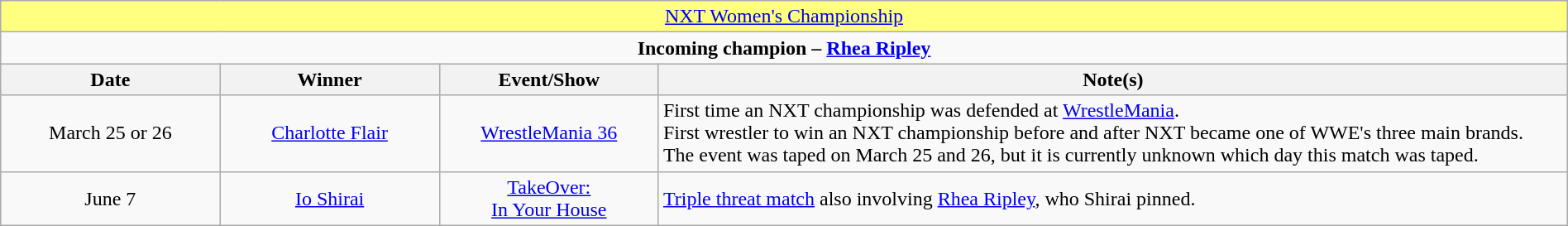<table class="wikitable" style="text-align:center; width:100%;">
<tr style="background:#FFFF80;">
<td colspan="4" style="text-align: center;"><a href='#'>NXT Women's Championship</a></td>
</tr>
<tr>
<td colspan="4" style="text-align: center;"><strong>Incoming champion – <a href='#'>Rhea Ripley</a></strong></td>
</tr>
<tr>
<th width=14%>Date</th>
<th width=14%>Winner</th>
<th width=14%>Event/Show</th>
<th width=58%>Note(s)</th>
</tr>
<tr>
<td>March 25 or 26<br></td>
<td><a href='#'>Charlotte Flair</a></td>
<td><a href='#'>WrestleMania 36</a><br></td>
<td style="text-align: left;">First time an NXT championship was defended at <a href='#'>WrestleMania</a>.<br>First wrestler to win an NXT championship before and after NXT became one of WWE's three main brands.<br>The event was taped on March 25 and 26, but it is currently unknown which day this match was taped.</td>
</tr>
<tr>
<td>June 7</td>
<td><a href='#'>Io Shirai</a></td>
<td><a href='#'>TakeOver:<br>In Your House</a></td>
<td style="text-align: left;"><a href='#'>Triple threat match</a> also involving <a href='#'>Rhea Ripley</a>, who Shirai pinned.</td>
</tr>
</table>
